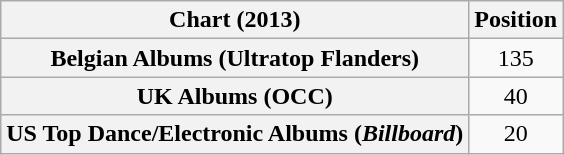<table class="wikitable sortable plainrowheaders" style="text-align:center">
<tr>
<th scope="col">Chart (2013)</th>
<th scope="col">Position</th>
</tr>
<tr>
<th scope="row">Belgian Albums (Ultratop Flanders)</th>
<td>135</td>
</tr>
<tr>
<th scope="row">UK Albums (OCC)</th>
<td>40</td>
</tr>
<tr>
<th scope="row">US Top Dance/Electronic Albums (<em>Billboard</em>)</th>
<td>20</td>
</tr>
</table>
